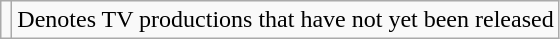<table class="wikitable">
<tr>
<td></td>
<td>Denotes TV productions that have not yet been released</td>
</tr>
</table>
